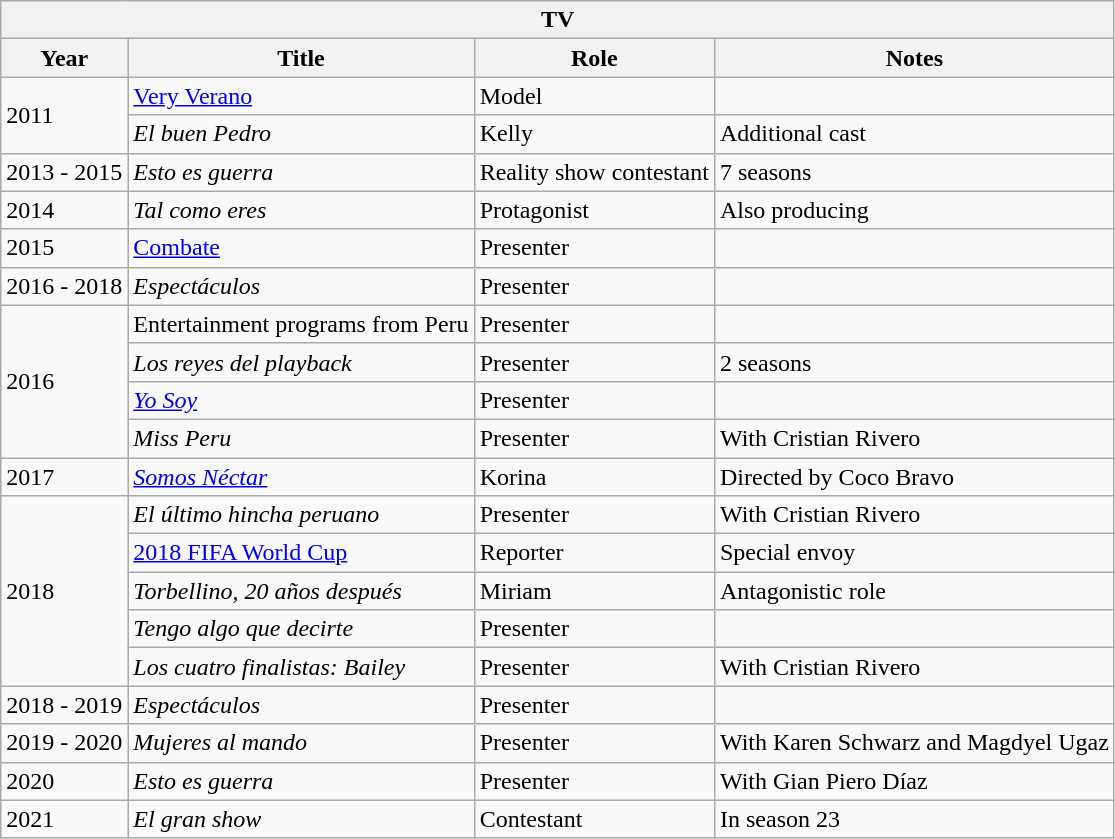<table class="wikitable">
<tr>
<th colspan="4">TV</th>
</tr>
<tr>
<th>Year</th>
<th>Title</th>
<th>Role</th>
<th>Notes</th>
</tr>
<tr>
<td rowspan="2">2011</td>
<td><a href='#'>Very Verano</a></td>
<td>Model</td>
<td></td>
</tr>
<tr>
<td><em>El buen Pedro</em></td>
<td>Kelly</td>
<td>Additional cast</td>
</tr>
<tr>
<td>2013 - 2015</td>
<td><em>Esto es guerra</em></td>
<td>Reality show contestant</td>
<td>7 seasons</td>
</tr>
<tr>
<td>2014</td>
<td><em>Tal como eres</em></td>
<td>Protagonist</td>
<td>Also producing</td>
</tr>
<tr>
<td>2015</td>
<td><a href='#'>Combate</a></td>
<td>Presenter</td>
<td></td>
</tr>
<tr>
<td>2016 - 2018</td>
<td><em>Espectáculos</em></td>
<td>Presenter</td>
<td></td>
</tr>
<tr>
<td rowspan="4">2016</td>
<td>Entertainment programs from Peru</td>
<td>Presenter</td>
<td></td>
</tr>
<tr>
<td><em>Los reyes del playback</em></td>
<td>Presenter</td>
<td>2 seasons</td>
</tr>
<tr>
<td><em><a href='#'>Yo Soy</a></em></td>
<td>Presenter</td>
<td></td>
</tr>
<tr>
<td><em>Miss Peru</em></td>
<td>Presenter</td>
<td>With Cristian Rivero</td>
</tr>
<tr>
<td>2017</td>
<td><em><a href='#'>Somos Néctar</a></em></td>
<td>Korina</td>
<td>Directed by Coco Bravo</td>
</tr>
<tr>
<td rowspan="5">2018</td>
<td><em>El último hincha peruano</em></td>
<td>Presenter</td>
<td>With Cristian Rivero</td>
</tr>
<tr>
<td><a href='#'>2018 FIFA World Cup</a></td>
<td>Reporter</td>
<td>Special envoy</td>
</tr>
<tr>
<td><em>Torbellino, 20 años después</em></td>
<td>Miriam</td>
<td>Antagonistic role</td>
</tr>
<tr>
<td><em>Tengo algo que decirte</em></td>
<td>Presenter</td>
<td></td>
</tr>
<tr>
<td><em>Los cuatro finalistas: Bailey</em></td>
<td>Presenter</td>
<td>With Cristian Rivero</td>
</tr>
<tr>
<td>2018 - 2019</td>
<td><em>Espectáculos</em></td>
<td>Presenter</td>
<td></td>
</tr>
<tr>
<td>2019 - 2020</td>
<td><em>Mujeres al mando</em></td>
<td>Presenter</td>
<td>With Karen Schwarz and Magdyel Ugaz</td>
</tr>
<tr>
<td>2020</td>
<td><em>Esto es guerra</em></td>
<td>Presenter</td>
<td>With Gian Piero Díaz</td>
</tr>
<tr>
<td>2021</td>
<td><em>El gran show</em></td>
<td>Contestant</td>
<td>In season 23</td>
</tr>
</table>
